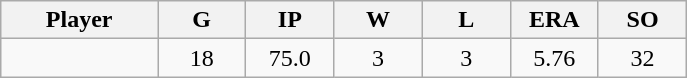<table class="wikitable sortable">
<tr>
<th bgcolor="#DDDDFF" width="16%">Player</th>
<th bgcolor="#DDDDFF" width="9%">G</th>
<th bgcolor="#DDDDFF" width="9%">IP</th>
<th bgcolor="#DDDDFF" width="9%">W</th>
<th bgcolor="#DDDDFF" width="9%">L</th>
<th bgcolor="#DDDDFF" width="9%">ERA</th>
<th bgcolor="#DDDDFF" width="9%">SO</th>
</tr>
<tr align="center">
<td></td>
<td>18</td>
<td>75.0</td>
<td>3</td>
<td>3</td>
<td>5.76</td>
<td>32</td>
</tr>
</table>
